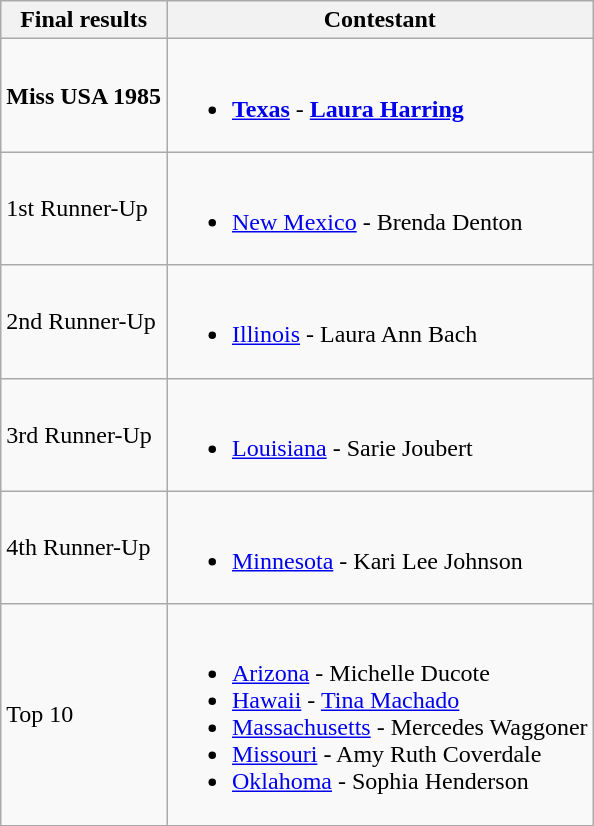<table class="wikitable">
<tr>
<th>Final results</th>
<th>Contestant</th>
</tr>
<tr>
<td><strong>Miss USA 1985</strong></td>
<td><br><ul><li><strong> <a href='#'>Texas</a></strong> - <strong><a href='#'>Laura Harring</a></strong></li></ul></td>
</tr>
<tr>
<td>1st Runner-Up</td>
<td><br><ul><li> <a href='#'>New Mexico</a> - Brenda Denton</li></ul></td>
</tr>
<tr>
<td>2nd Runner-Up</td>
<td><br><ul><li> <a href='#'>Illinois</a> - Laura Ann Bach</li></ul></td>
</tr>
<tr>
<td>3rd Runner-Up</td>
<td><br><ul><li> <a href='#'>Louisiana</a> - Sarie Joubert</li></ul></td>
</tr>
<tr>
<td>4th Runner-Up</td>
<td><br><ul><li> <a href='#'>Minnesota</a> - Kari Lee Johnson</li></ul></td>
</tr>
<tr>
<td>Top 10</td>
<td><br><ul><li> <a href='#'>Arizona</a> - Michelle Ducote</li><li> <a href='#'>Hawaii</a> - <a href='#'>Tina Machado</a></li><li> <a href='#'>Massachusetts</a> - Mercedes Waggoner</li><li> <a href='#'>Missouri</a> - Amy Ruth Coverdale</li><li> <a href='#'>Oklahoma</a> - Sophia Henderson</li></ul></td>
</tr>
</table>
